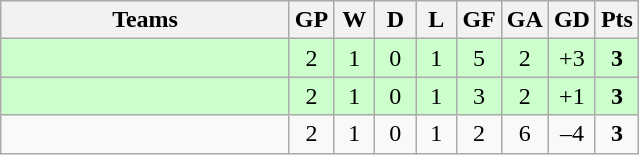<table class="wikitable">
<tr style="text-align:center; background:#efefef;">
<th width=185>Teams</th>
<th width=20>GP</th>
<th width=20>W</th>
<th width=20>D</th>
<th width=20>L</th>
<th width=20>GF</th>
<th width=20>GA</th>
<th width=20>GD</th>
<th width=20>Pts</th>
</tr>
<tr style="text-align:center; background:#cfc;">
<td style="text-align:left;"></td>
<td>2</td>
<td>1</td>
<td>0</td>
<td>1</td>
<td>5</td>
<td>2</td>
<td>+3</td>
<td><strong>3</strong></td>
</tr>
<tr style="text-align:center; background:#cfc;">
<td style="text-align:left;"></td>
<td>2</td>
<td>1</td>
<td>0</td>
<td>1</td>
<td>3</td>
<td>2</td>
<td>+1</td>
<td><strong>3</strong></td>
</tr>
<tr align=center>
<td style="text-align:left;"></td>
<td>2</td>
<td>1</td>
<td>0</td>
<td>1</td>
<td>2</td>
<td>6</td>
<td>–4</td>
<td><strong>3</strong></td>
</tr>
</table>
